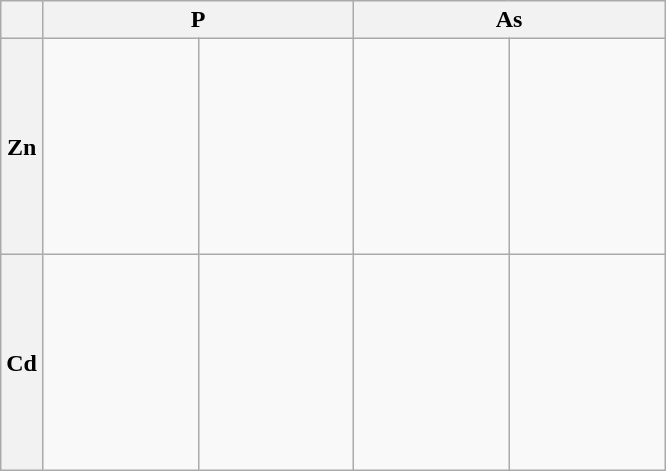<table class="wikitable">
<tr>
<th></th>
<th colspan="2" style="width: 200px;">P</th>
<th colspan="2" style="width: 200px;">As</th>
</tr>
<tr style="height: 9em;"|>
<th>Zn</th>
<td style="vertical-align:top;"></td>
<td style="vertical-align:top;"></td>
<td style="vertical-align:top;"></td>
<td style="vertical-align:top;"></td>
</tr>
<tr style="height: 9em;"|>
<th>Cd</th>
<td style="vertical-align:top;"></td>
<td style="vertical-align:top;"></td>
<td style="vertical-align:top;"></td>
<td style="vertical-align:top;"></td>
</tr>
</table>
